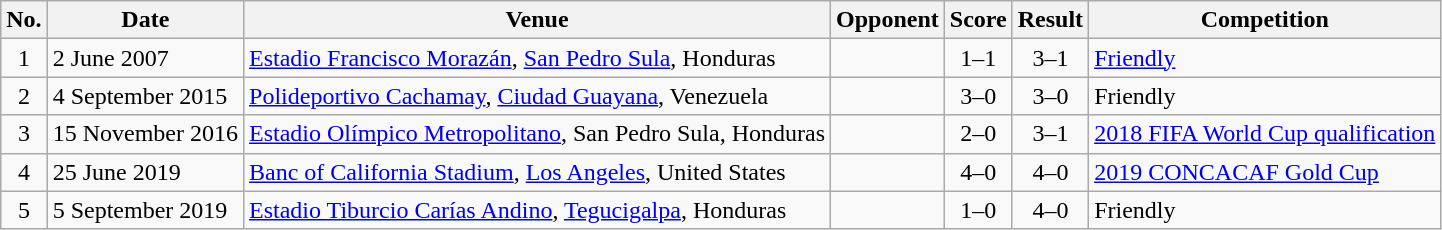<table class="wikitable sortable">
<tr>
<th scope="col">No.</th>
<th scope="col">Date</th>
<th scope="col">Venue</th>
<th scope="col">Opponent</th>
<th scope="col">Score</th>
<th scope="col">Result</th>
<th scope="col">Competition</th>
</tr>
<tr>
<td align="center">1</td>
<td>2 June 2007</td>
<td><a href='#'>Estadio Francisco Morazán</a>, <a href='#'>San Pedro Sula</a>, Honduras</td>
<td></td>
<td align="center">1–1</td>
<td align="center">3–1</td>
<td><a href='#'>Friendly</a></td>
</tr>
<tr>
<td align="center">2</td>
<td>4 September 2015</td>
<td><a href='#'>Polideportivo Cachamay</a>, <a href='#'>Ciudad Guayana</a>, Venezuela</td>
<td></td>
<td align="center">3–0</td>
<td align="center">3–0</td>
<td>Friendly</td>
</tr>
<tr>
<td align="center">3</td>
<td>15 November 2016</td>
<td><a href='#'>Estadio Olímpico Metropolitano</a>, San Pedro Sula, Honduras</td>
<td></td>
<td align="center">2–0</td>
<td align="center">3–1</td>
<td><a href='#'>2018 FIFA World Cup qualification</a></td>
</tr>
<tr>
<td align="center">4</td>
<td>25 June 2019</td>
<td><a href='#'>Banc of California Stadium</a>, <a href='#'>Los Angeles</a>, United States</td>
<td></td>
<td align="center">4–0</td>
<td align="center">4–0</td>
<td><a href='#'>2019 CONCACAF Gold Cup</a></td>
</tr>
<tr>
<td align="center">5</td>
<td>5 September 2019</td>
<td><a href='#'>Estadio Tiburcio Carías Andino</a>, <a href='#'>Tegucigalpa</a>, Honduras</td>
<td></td>
<td align="center">1–0</td>
<td align="center">4–0</td>
<td>Friendly</td>
</tr>
</table>
